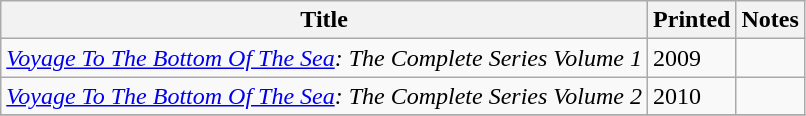<table class="wikitable">
<tr>
<th>Title</th>
<th>Printed</th>
<th>Notes</th>
</tr>
<tr>
<td><em><a href='#'>Voyage To The Bottom Of The Sea</a>: The Complete Series Volume 1</em></td>
<td>2009</td>
<td></td>
</tr>
<tr>
<td><em><a href='#'>Voyage To The Bottom Of The Sea</a>: The Complete Series Volume 2</em></td>
<td>2010</td>
<td></td>
</tr>
<tr>
</tr>
</table>
